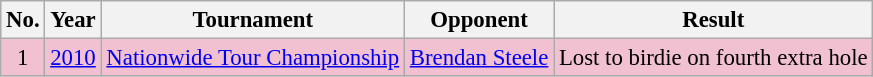<table class="wikitable" style="font-size:95%;">
<tr>
<th>No.</th>
<th>Year</th>
<th>Tournament</th>
<th>Opponent</th>
<th>Result</th>
</tr>
<tr style="background:#F2C1D1;">
<td align=center>1</td>
<td><a href='#'>2010</a></td>
<td><a href='#'>Nationwide Tour Championship</a></td>
<td> <a href='#'>Brendan Steele</a></td>
<td>Lost to birdie on fourth extra hole</td>
</tr>
</table>
